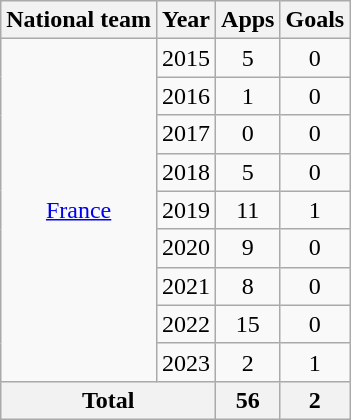<table class="wikitable" style="text-align:center">
<tr>
<th>National team</th>
<th>Year</th>
<th>Apps</th>
<th>Goals</th>
</tr>
<tr>
<td rowspan=9><a href='#'>France</a></td>
<td>2015</td>
<td>5</td>
<td>0</td>
</tr>
<tr>
<td>2016</td>
<td>1</td>
<td>0</td>
</tr>
<tr>
<td>2017</td>
<td>0</td>
<td>0</td>
</tr>
<tr>
<td>2018</td>
<td>5</td>
<td>0</td>
</tr>
<tr>
<td>2019</td>
<td>11</td>
<td>1</td>
</tr>
<tr>
<td>2020</td>
<td>9</td>
<td>0</td>
</tr>
<tr>
<td>2021</td>
<td>8</td>
<td>0</td>
</tr>
<tr>
<td>2022</td>
<td>15</td>
<td>0</td>
</tr>
<tr>
<td>2023</td>
<td>2</td>
<td>1</td>
</tr>
<tr>
<th colspan=2>Total</th>
<th>56</th>
<th>2</th>
</tr>
</table>
